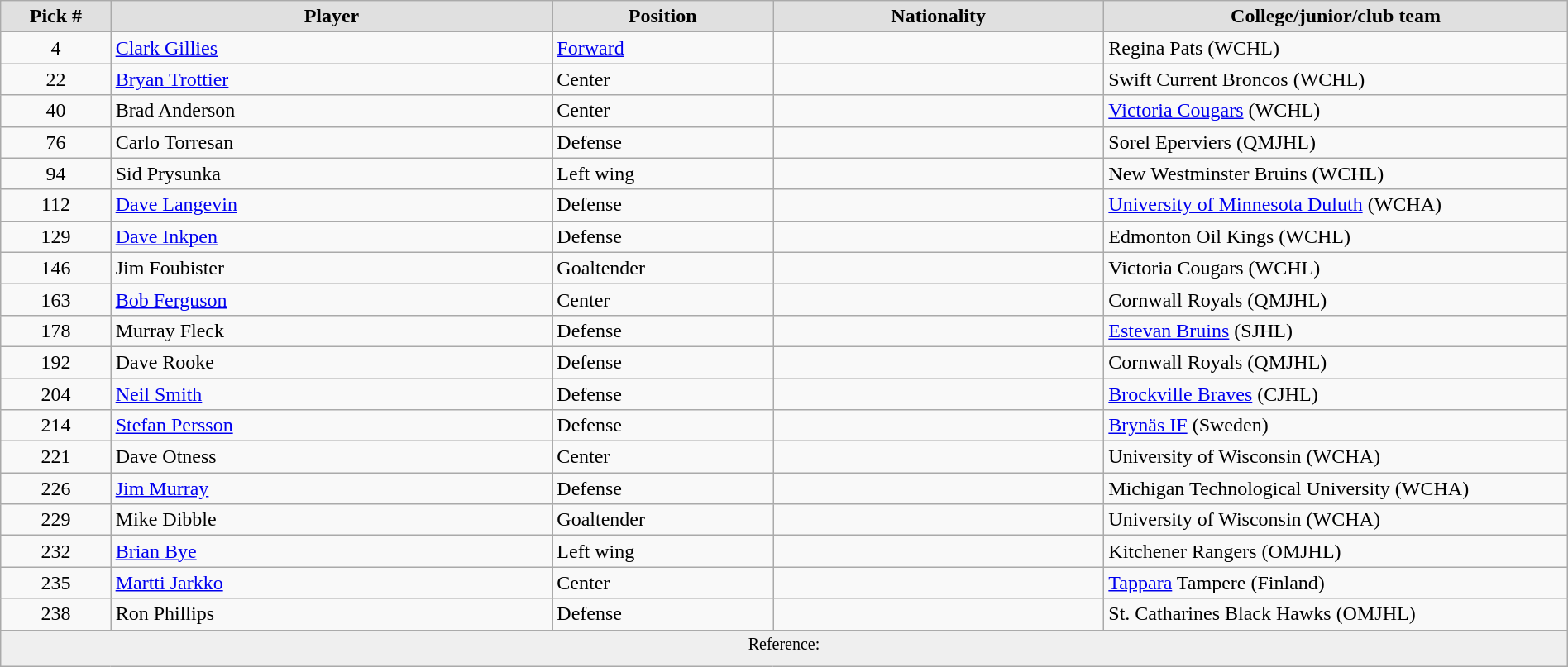<table class="wikitable" style="width: 100%">
<tr>
<th style="background:#e0e0e0;" width=5%>Pick #</th>
<th style="background:#e0e0e0;" width=20%>Player</th>
<th style="background:#e0e0e0;" width=10%>Position</th>
<th style="background:#e0e0e0;" width=15%>Nationality</th>
<th style="background:#e0e0e0;" width=21%>College/junior/club team</th>
</tr>
<tr>
<td align=center>4</td>
<td><a href='#'>Clark Gillies</a></td>
<td><a href='#'>Forward</a></td>
<td></td>
<td>Regina Pats (WCHL)</td>
</tr>
<tr>
<td align=center>22</td>
<td><a href='#'>Bryan Trottier</a></td>
<td>Center</td>
<td></td>
<td>Swift Current Broncos (WCHL)</td>
</tr>
<tr>
<td align=center>40</td>
<td>Brad Anderson</td>
<td>Center</td>
<td></td>
<td><a href='#'>Victoria Cougars</a> (WCHL)</td>
</tr>
<tr>
<td align=center>76</td>
<td>Carlo Torresan</td>
<td>Defense</td>
<td></td>
<td>Sorel Eperviers (QMJHL)</td>
</tr>
<tr>
<td align=center>94</td>
<td>Sid Prysunka</td>
<td>Left wing</td>
<td></td>
<td>New Westminster Bruins (WCHL)</td>
</tr>
<tr>
<td align=center>112</td>
<td><a href='#'>Dave Langevin</a></td>
<td>Defense</td>
<td></td>
<td><a href='#'>University of Minnesota Duluth</a> (WCHA)</td>
</tr>
<tr>
<td align=center>129</td>
<td><a href='#'>Dave Inkpen</a></td>
<td>Defense</td>
<td></td>
<td>Edmonton Oil Kings (WCHL)</td>
</tr>
<tr>
<td align=center>146</td>
<td>Jim Foubister</td>
<td>Goaltender</td>
<td></td>
<td>Victoria Cougars (WCHL)</td>
</tr>
<tr>
<td align=center>163</td>
<td><a href='#'>Bob Ferguson</a></td>
<td>Center</td>
<td></td>
<td>Cornwall Royals (QMJHL)</td>
</tr>
<tr>
<td align=center>178</td>
<td>Murray Fleck</td>
<td>Defense</td>
<td></td>
<td><a href='#'>Estevan Bruins</a> (SJHL)</td>
</tr>
<tr>
<td align=center>192</td>
<td>Dave Rooke</td>
<td>Defense</td>
<td></td>
<td>Cornwall Royals (QMJHL)</td>
</tr>
<tr>
<td align=center>204</td>
<td><a href='#'>Neil Smith</a></td>
<td>Defense</td>
<td></td>
<td><a href='#'>Brockville Braves</a> (CJHL)</td>
</tr>
<tr>
<td align=center>214</td>
<td><a href='#'>Stefan Persson</a></td>
<td>Defense</td>
<td></td>
<td><a href='#'>Brynäs IF</a> (Sweden)</td>
</tr>
<tr>
<td align=center>221</td>
<td>Dave Otness</td>
<td>Center</td>
<td></td>
<td>University of Wisconsin (WCHA)</td>
</tr>
<tr>
<td align=center>226</td>
<td><a href='#'>Jim Murray</a></td>
<td>Defense</td>
<td></td>
<td>Michigan Technological University (WCHA)</td>
</tr>
<tr>
<td align=center>229</td>
<td>Mike Dibble</td>
<td>Goaltender</td>
<td></td>
<td>University of Wisconsin (WCHA)</td>
</tr>
<tr>
<td align=center>232</td>
<td><a href='#'>Brian Bye</a></td>
<td>Left wing</td>
<td></td>
<td>Kitchener Rangers (OMJHL)</td>
</tr>
<tr>
<td align=center>235</td>
<td><a href='#'>Martti Jarkko</a></td>
<td>Center</td>
<td></td>
<td><a href='#'>Tappara</a> Tampere (Finland)</td>
</tr>
<tr>
<td align=center>238</td>
<td>Ron Phillips</td>
<td>Defense</td>
<td></td>
<td>St. Catharines Black Hawks (OMJHL)</td>
</tr>
<tr>
<td align=center colspan="6" bgcolor="#efefef"><sup>Reference: </sup></td>
</tr>
</table>
